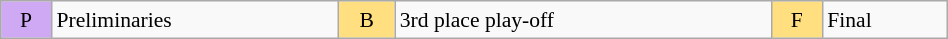<table class="wikitable" style="margin:0.5em auto; font-size:90%; line-height:1.25em;" width=50%;>
<tr>
<td style="background-color:#D0A9F5;text-align:center;">P</td>
<td>Preliminaries</td>
<td style="background-color:#FFDF80;text-align:center;">B</td>
<td>3rd place play-off</td>
<td style="background-color:#FFDF80;text-align:center;">F</td>
<td>Final</td>
</tr>
</table>
